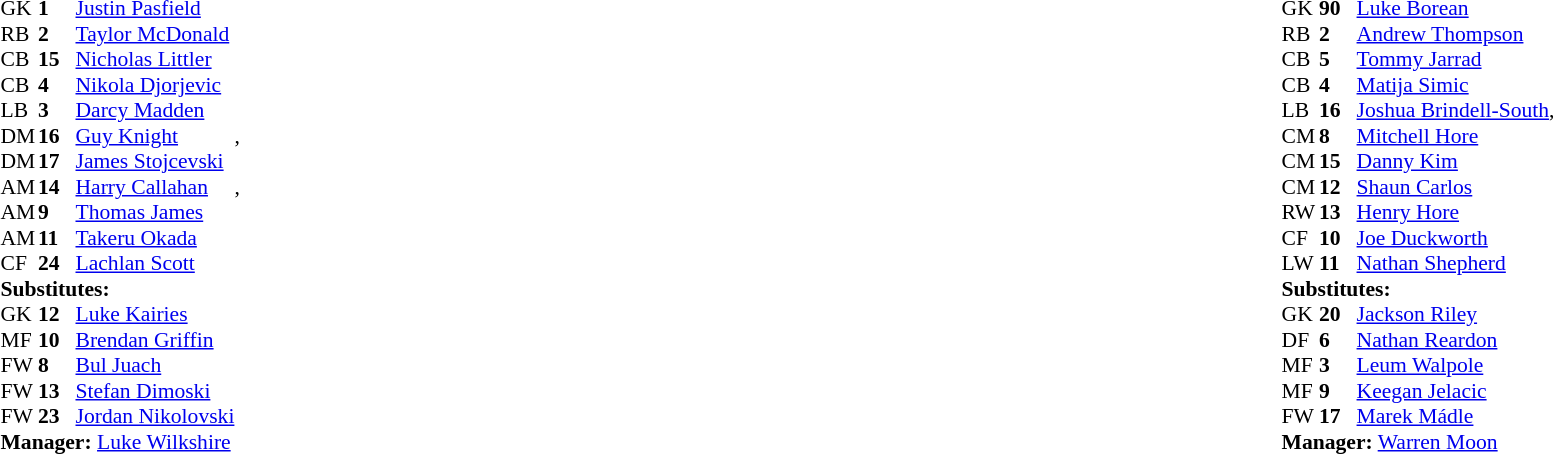<table style="width:100%">
<tr>
<td style="vertical-align:top; width:40%"><br><table style="font-size: 90%" cellspacing="0" cellpadding="0">
<tr>
<th width=25></th>
<th width=25></th>
</tr>
<tr>
</tr>
<tr>
<td>GK</td>
<td><strong>1</strong></td>
<td> <a href='#'>Justin Pasfield</a></td>
<td></td>
</tr>
<tr>
<td>RB</td>
<td><strong>2</strong></td>
<td> <a href='#'>Taylor McDonald</a></td>
</tr>
<tr>
<td>CB</td>
<td><strong>15</strong></td>
<td> <a href='#'>Nicholas Littler</a></td>
</tr>
<tr>
<td>CB</td>
<td><strong>4</strong></td>
<td> <a href='#'>Nikola Djorjevic</a></td>
<td></td>
</tr>
<tr>
<td>LB</td>
<td><strong>3</strong></td>
<td> <a href='#'>Darcy Madden</a></td>
</tr>
<tr>
<td>DM</td>
<td><strong>16</strong></td>
<td> <a href='#'>Guy Knight</a></td>
<td>, </td>
</tr>
<tr>
<td>DM</td>
<td><strong>17</strong></td>
<td> <a href='#'>James Stojcevski</a></td>
<td></td>
</tr>
<tr>
<td>AM</td>
<td><strong>14</strong></td>
<td> <a href='#'>Harry Callahan</a></td>
<td>, </td>
</tr>
<tr>
<td>AM</td>
<td><strong>9</strong></td>
<td> <a href='#'>Thomas James</a></td>
</tr>
<tr>
<td>AM</td>
<td><strong>11</strong></td>
<td> <a href='#'>Takeru Okada</a></td>
<td></td>
</tr>
<tr>
<td>CF</td>
<td><strong>24</strong></td>
<td> <a href='#'>Lachlan Scott</a></td>
<td></td>
</tr>
<tr>
<td colspan=3><strong>Substitutes:</strong></td>
</tr>
<tr>
<td>GK</td>
<td><strong>12</strong></td>
<td> <a href='#'>Luke Kairies</a></td>
</tr>
<tr>
<td>MF</td>
<td><strong>10</strong></td>
<td> <a href='#'>Brendan Griffin</a></td>
<td></td>
</tr>
<tr>
<td>FW</td>
<td><strong>8</strong></td>
<td> <a href='#'>Bul Juach</a></td>
<td></td>
</tr>
<tr>
<td>FW</td>
<td><strong>13</strong></td>
<td> <a href='#'>Stefan Dimoski</a></td>
<td></td>
</tr>
<tr>
<td>FW</td>
<td><strong>23</strong></td>
<td> <a href='#'>Jordan Nikolovski</a></td>
<td></td>
</tr>
<tr>
<td colspan=3><strong>Manager:</strong>  <a href='#'>Luke Wilkshire</a></td>
</tr>
<tr>
<td colspan=4></td>
</tr>
</table>
</td>
<td valign="top"></td>
<td style="vertical-align:top; width:50%"><br><table cellspacing="0" cellpadding="0" style="font-size:90%; margin:auto">
<tr>
<th width=25></th>
<th width=25></th>
</tr>
<tr>
<td>GK</td>
<td><strong>90</strong></td>
<td> <a href='#'>Luke Borean</a></td>
</tr>
<tr>
<td>RB</td>
<td><strong>2</strong></td>
<td> <a href='#'>Andrew Thompson</a></td>
<td></td>
</tr>
<tr>
<td>CB</td>
<td><strong>5</strong></td>
<td> <a href='#'>Tommy Jarrad</a></td>
</tr>
<tr>
<td>CB</td>
<td><strong>4</strong></td>
<td> <a href='#'>Matija Simic</a></td>
</tr>
<tr>
<td>LB</td>
<td><strong>16</strong></td>
<td> <a href='#'>Joshua Brindell-South</a></td>
<td>, </td>
</tr>
<tr>
<td>CM</td>
<td><strong>8</strong></td>
<td> <a href='#'>Mitchell Hore</a></td>
<td></td>
</tr>
<tr>
<td>CM</td>
<td><strong>15</strong></td>
<td> <a href='#'>Danny Kim</a></td>
<td></td>
</tr>
<tr>
<td>CM</td>
<td><strong>12</strong></td>
<td> <a href='#'>Shaun Carlos</a></td>
<td></td>
</tr>
<tr>
<td>RW</td>
<td><strong>13</strong></td>
<td> <a href='#'>Henry Hore</a></td>
</tr>
<tr>
<td>CF</td>
<td><strong>10</strong></td>
<td> <a href='#'>Joe Duckworth</a></td>
</tr>
<tr>
<td>LW</td>
<td><strong>11</strong></td>
<td> <a href='#'>Nathan Shepherd</a></td>
<td></td>
</tr>
<tr>
<td colspan=3><strong>Substitutes:</strong></td>
</tr>
<tr>
<td>GK</td>
<td><strong>20</strong></td>
<td> <a href='#'>Jackson Riley</a></td>
</tr>
<tr>
<td>DF</td>
<td><strong>6</strong></td>
<td> <a href='#'>Nathan Reardon</a></td>
<td></td>
</tr>
<tr>
<td>MF</td>
<td><strong>3</strong></td>
<td> <a href='#'>Leum Walpole</a></td>
<td></td>
</tr>
<tr>
<td>MF</td>
<td><strong>9</strong></td>
<td> <a href='#'>Keegan Jelacic</a></td>
<td></td>
</tr>
<tr>
<td>FW</td>
<td><strong>17</strong></td>
<td> <a href='#'>Marek Mádle</a></td>
<td></td>
</tr>
<tr>
<td colspan=3><strong>Manager:</strong>  <a href='#'>Warren Moon</a></td>
</tr>
<tr>
<td colspan=4></td>
</tr>
</table>
</td>
</tr>
</table>
